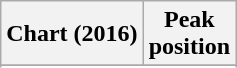<table class="wikitable sortable plainrowheaders" style="text-align:center">
<tr>
<th scope="col">Chart (2016)</th>
<th scope="col">Peak<br>position</th>
</tr>
<tr>
</tr>
<tr>
</tr>
<tr>
</tr>
<tr>
</tr>
</table>
